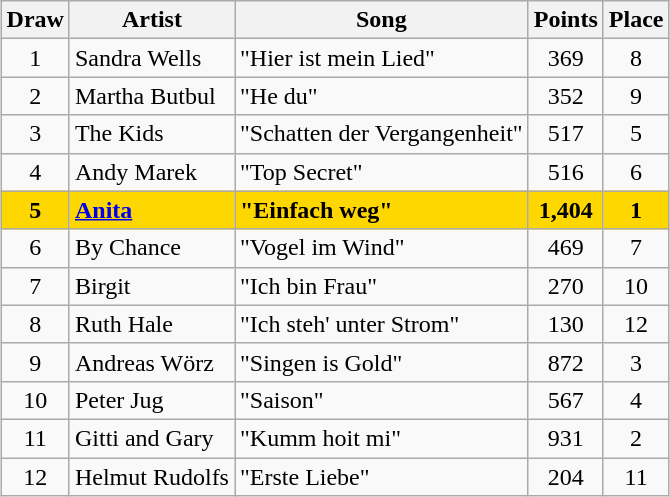<table class="sortable wikitable" style="margin: 1em auto 1em auto; text-align:center">
<tr>
<th>Draw</th>
<th>Artist</th>
<th>Song</th>
<th>Points</th>
<th>Place</th>
</tr>
<tr>
<td>1</td>
<td align="left">Sandra Wells</td>
<td align="left">"Hier ist mein Lied"</td>
<td>369</td>
<td>8</td>
</tr>
<tr>
<td>2</td>
<td align="left">Martha Butbul</td>
<td align="left">"He du"</td>
<td>352</td>
<td>9</td>
</tr>
<tr>
<td>3</td>
<td align="left">The Kids</td>
<td align="left">"Schatten der Vergangenheit"</td>
<td>517</td>
<td>5</td>
</tr>
<tr>
<td>4</td>
<td align="left">Andy Marek</td>
<td align="left">"Top Secret"</td>
<td>516</td>
<td>6</td>
</tr>
<tr style="font-weight:bold; background:gold;">
<td>5</td>
<td align="left"><a href='#'>Anita</a></td>
<td align="left">"Einfach weg"</td>
<td>1,404</td>
<td>1</td>
</tr>
<tr>
<td>6</td>
<td align="left">By Chance</td>
<td align="left">"Vogel im Wind"</td>
<td>469</td>
<td>7</td>
</tr>
<tr>
<td>7</td>
<td align="left">Birgit</td>
<td align="left">"Ich bin Frau"</td>
<td>270</td>
<td>10</td>
</tr>
<tr>
<td>8</td>
<td align="left">Ruth Hale</td>
<td align="left">"Ich steh' unter Strom"</td>
<td>130</td>
<td>12</td>
</tr>
<tr>
<td>9</td>
<td align="left">Andreas Wörz</td>
<td align="left">"Singen is Gold"</td>
<td>872</td>
<td>3</td>
</tr>
<tr>
<td>10</td>
<td align="left">Peter Jug</td>
<td align="left">"Saison"</td>
<td>567</td>
<td>4</td>
</tr>
<tr>
<td>11</td>
<td align="left">Gitti and Gary</td>
<td align="left">"Kumm hoit mi"</td>
<td>931</td>
<td>2</td>
</tr>
<tr>
<td>12</td>
<td align="left">Helmut Rudolfs</td>
<td align="left">"Erste Liebe"</td>
<td>204</td>
<td>11</td>
</tr>
</table>
